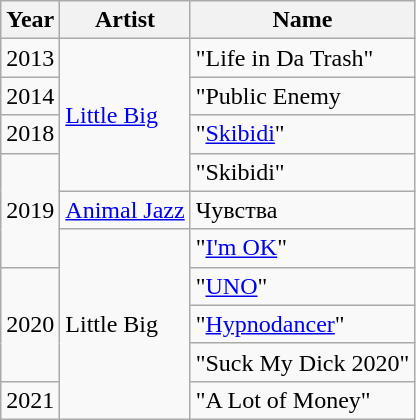<table class="wikitable">
<tr>
<th>Year</th>
<th>Artist</th>
<th>Name</th>
</tr>
<tr>
<td>2013</td>
<td rowspan="4"><a href='#'>Little Big</a></td>
<td>"Life in Da Trash"</td>
</tr>
<tr>
<td>2014</td>
<td>"Public Enemy</td>
</tr>
<tr>
<td>2018</td>
<td>"<a href='#'>Skibidi</a>"</td>
</tr>
<tr>
<td rowspan="3">2019</td>
<td>"Skibidi"<br></td>
</tr>
<tr>
<td><a href='#'>Animal Jazz</a></td>
<td>Чувства</td>
</tr>
<tr>
<td rowspan="5">Little Big</td>
<td>"<a href='#'>I'm OK</a>"</td>
</tr>
<tr>
<td rowspan="3">2020</td>
<td>"<a href='#'>UNO</a>"</td>
</tr>
<tr>
<td>"<a href='#'>Hypnodancer</a>"</td>
</tr>
<tr>
<td>"Suck My Dick 2020"</td>
</tr>
<tr>
<td>2021</td>
<td>"A Lot of Money"</td>
</tr>
</table>
